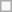<table class=wikitable>
<tr>
<td> </td>
</tr>
</table>
